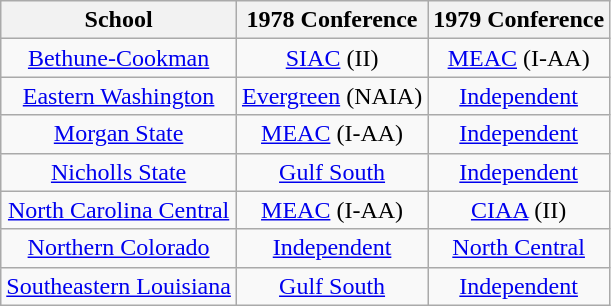<table class="wikitable sortable">
<tr>
<th>School</th>
<th>1978 Conference</th>
<th>1979 Conference</th>
</tr>
<tr style="text-align:center;">
<td><a href='#'>Bethune-Cookman</a></td>
<td><a href='#'>SIAC</a> (II)</td>
<td><a href='#'>MEAC</a> (I-AA)</td>
</tr>
<tr style="text-align:center;">
<td><a href='#'>Eastern Washington</a></td>
<td><a href='#'>Evergreen</a> (NAIA)</td>
<td><a href='#'>Independent</a></td>
</tr>
<tr style="text-align:center;">
<td><a href='#'>Morgan State</a></td>
<td><a href='#'>MEAC</a> (I-AA)</td>
<td><a href='#'>Independent</a></td>
</tr>
<tr style="text-align:center;">
<td><a href='#'>Nicholls State</a></td>
<td><a href='#'>Gulf South</a></td>
<td><a href='#'>Independent</a></td>
</tr>
<tr style="text-align:center;">
<td><a href='#'>North Carolina Central</a></td>
<td><a href='#'>MEAC</a> (I-AA)</td>
<td><a href='#'>CIAA</a> (II)</td>
</tr>
<tr style="text-align:center;">
<td><a href='#'>Northern Colorado</a></td>
<td><a href='#'>Independent</a></td>
<td><a href='#'>North Central</a></td>
</tr>
<tr style="text-align:center;">
<td><a href='#'>Southeastern Louisiana</a></td>
<td><a href='#'>Gulf South</a></td>
<td><a href='#'>Independent</a></td>
</tr>
</table>
